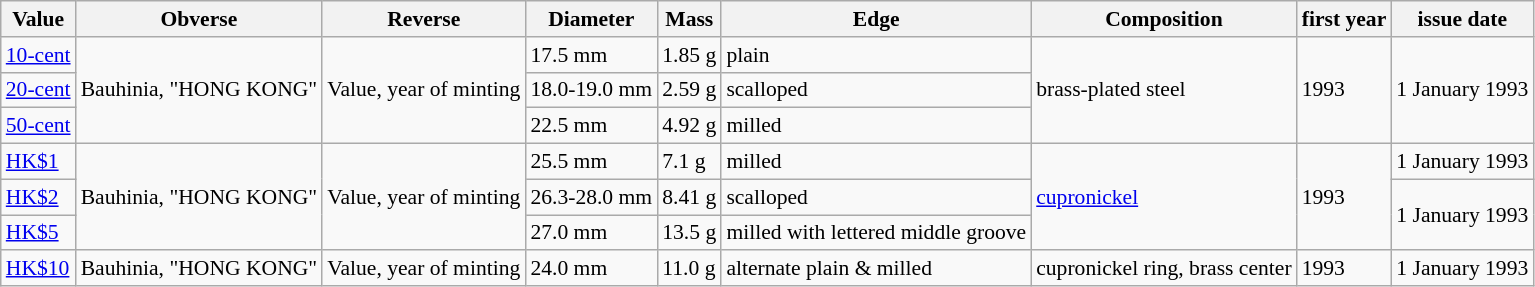<table class="wikitable" style="font-size: 90%">
<tr>
<th>Value</th>
<th>Obverse</th>
<th>Reverse</th>
<th>Diameter</th>
<th>Mass</th>
<th>Edge</th>
<th>Composition</th>
<th>first year</th>
<th>issue date</th>
</tr>
<tr>
<td><a href='#'>10-cent</a></td>
<td rowspan="3">Bauhinia, "HONG KONG"</td>
<td rowspan="3">Value, year of minting</td>
<td>17.5 mm</td>
<td>1.85 g</td>
<td>plain</td>
<td rowspan="3">brass-plated steel</td>
<td rowspan="3">1993</td>
<td rowspan="3">1 January 1993</td>
</tr>
<tr>
<td><a href='#'>20-cent</a></td>
<td>18.0-19.0 mm</td>
<td>2.59 g</td>
<td>scalloped</td>
</tr>
<tr>
<td><a href='#'>50-cent</a></td>
<td>22.5 mm</td>
<td>4.92 g</td>
<td>milled</td>
</tr>
<tr>
<td><a href='#'>HK$1</a></td>
<td rowspan="3">Bauhinia, "HONG KONG"</td>
<td rowspan="3">Value, year of minting</td>
<td>25.5 mm</td>
<td>7.1 g</td>
<td>milled</td>
<td rowspan="3"><a href='#'>cupronickel</a></td>
<td rowspan="3">1993</td>
<td>1 January 1993</td>
</tr>
<tr>
<td><a href='#'>HK$2</a></td>
<td>26.3-28.0 mm</td>
<td>8.41 g</td>
<td>scalloped</td>
<td rowspan="2">1 January 1993</td>
</tr>
<tr>
<td><a href='#'>HK$5</a></td>
<td>27.0 mm</td>
<td>13.5 g</td>
<td>milled with lettered middle groove</td>
</tr>
<tr>
<td><a href='#'>HK$10</a></td>
<td>Bauhinia, "HONG KONG"</td>
<td>Value, year of minting</td>
<td>24.0 mm</td>
<td>11.0 g</td>
<td>alternate plain & milled</td>
<td>cupronickel ring, brass center</td>
<td>1993</td>
<td>1 January 1993</td>
</tr>
</table>
